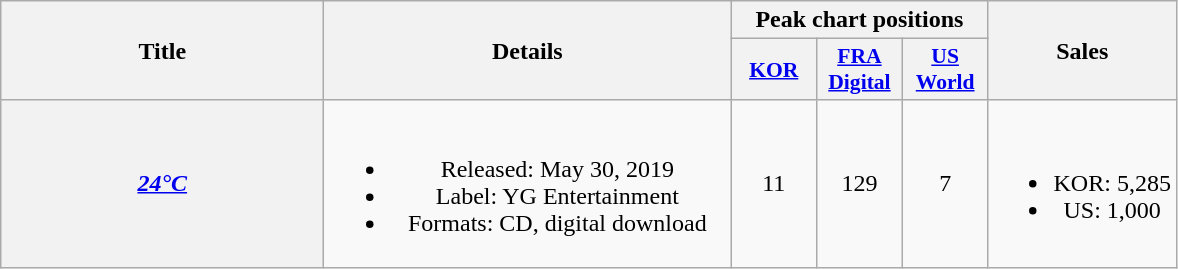<table class="wikitable plainrowheaders" style="text-align:center;">
<tr>
<th scope="col" rowspan="2" style="width:13em;">Title</th>
<th scope="col" rowspan="2" style="width:16.5em;">Details</th>
<th scope="col" colspan="3">Peak chart positions</th>
<th scope="col" rowspan="2">Sales</th>
</tr>
<tr>
<th scope="col" style="width:3.5em;font-size:90%;"><a href='#'>KOR</a><br></th>
<th scope="col" style="width:3.5em;font-size:90%;"><a href='#'>FRA<br>Digital</a><br></th>
<th scope="col" style="width:3.5em;font-size:90%;"><a href='#'>US<br>World</a><br></th>
</tr>
<tr>
<th scope="row"><em><a href='#'>24°C</a></em></th>
<td><br><ul><li>Released: May 30, 2019</li><li>Label: YG Entertainment</li><li>Formats: CD, digital download</li></ul></td>
<td>11</td>
<td>129</td>
<td>7</td>
<td><br><ul><li>KOR: 5,285</li><li>US: 1,000</li></ul></td>
</tr>
</table>
